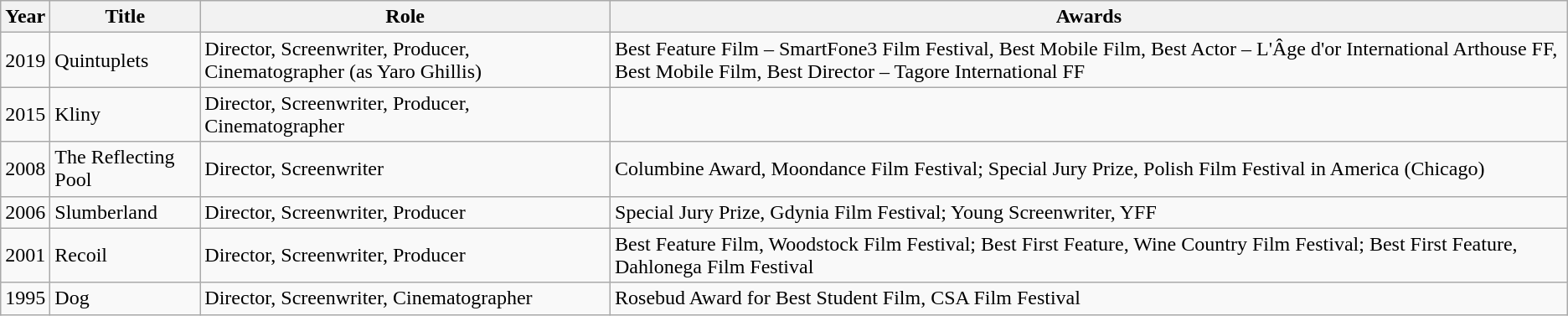<table class="wikitable">
<tr>
<th>Year</th>
<th>Title</th>
<th>Role</th>
<th>Awards</th>
</tr>
<tr>
<td>2019</td>
<td>Quintuplets</td>
<td>Director, Screenwriter, Producer, Cinematographer (as Yaro Ghillis)</td>
<td>Best Feature Film – SmartFone3 Film Festival, Best Mobile Film, Best Actor – L'Âge d'or International Arthouse FF, Best Mobile Film, Best Director – Tagore International FF</td>
</tr>
<tr>
<td>2015</td>
<td>Kliny</td>
<td>Director, Screenwriter, Producer, Cinematographer</td>
<td></td>
</tr>
<tr>
<td>2008</td>
<td>The Reflecting Pool</td>
<td>Director, Screenwriter</td>
<td>Columbine Award, Moondance Film Festival; Special Jury Prize, Polish Film Festival in America (Chicago)</td>
</tr>
<tr>
<td>2006</td>
<td>Slumberland</td>
<td>Director, Screenwriter, Producer</td>
<td>Special Jury Prize, Gdynia Film Festival; Young Screenwriter, YFF</td>
</tr>
<tr>
<td>2001</td>
<td>Recoil</td>
<td>Director, Screenwriter, Producer</td>
<td>Best Feature Film, Woodstock Film Festival; Best First Feature, Wine Country Film Festival; Best First Feature, Dahlonega Film Festival</td>
</tr>
<tr>
<td>1995</td>
<td>Dog</td>
<td>Director, Screenwriter, Cinematographer</td>
<td>Rosebud Award for Best Student Film, CSA Film Festival</td>
</tr>
</table>
